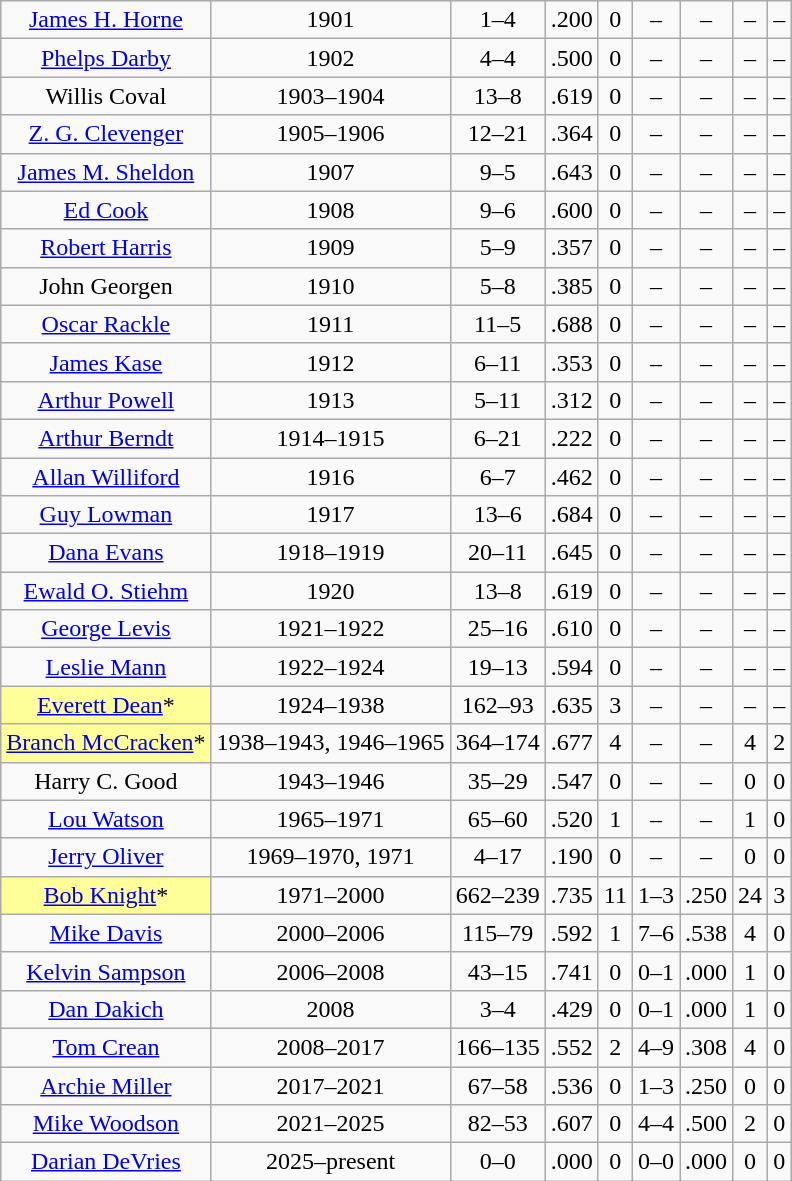<table class= "wikitable" style="text-align:center">
<tr>
<td><a href='#'>James H. Horne</a></td>
<td>1901</td>
<td>1–4</td>
<td>.200</td>
<td>0</td>
<td>–</td>
<td>–</td>
<td>–</td>
<td>–</td>
</tr>
<tr>
<td><a href='#'>Phelps Darby</a></td>
<td>1902</td>
<td>4–4</td>
<td>.500</td>
<td>0</td>
<td>–</td>
<td>–</td>
<td>–</td>
<td>–</td>
</tr>
<tr>
<td>Willis Coval</td>
<td>1903–1904</td>
<td>13–8</td>
<td>.619</td>
<td>0</td>
<td>–</td>
<td>–</td>
<td>–</td>
<td>–</td>
</tr>
<tr>
<td><a href='#'>Z. G. Clevenger</a></td>
<td>1905–1906</td>
<td>12–21</td>
<td>.364</td>
<td>0</td>
<td>–</td>
<td>–</td>
<td>–</td>
<td>–</td>
</tr>
<tr>
<td><a href='#'>James M. Sheldon</a></td>
<td>1907</td>
<td>9–5</td>
<td>.643</td>
<td>0</td>
<td>–</td>
<td>–</td>
<td>–</td>
<td>–</td>
</tr>
<tr>
<td><a href='#'>Ed Cook</a></td>
<td>1908</td>
<td>9–6</td>
<td>.600</td>
<td>0</td>
<td>–</td>
<td>–</td>
<td>–</td>
<td>–</td>
</tr>
<tr>
<td><a href='#'>Robert Harris</a></td>
<td>1909</td>
<td>5–9</td>
<td>.357</td>
<td>0</td>
<td>–</td>
<td>–</td>
<td>–</td>
<td>–</td>
</tr>
<tr>
<td>John Georgen</td>
<td>1910</td>
<td>5–8</td>
<td>.385</td>
<td>0</td>
<td>–</td>
<td>–</td>
<td>–</td>
<td>–</td>
</tr>
<tr>
<td><a href='#'>Oscar Rackle</a></td>
<td>1911</td>
<td>11–5</td>
<td>.688</td>
<td>0</td>
<td>–</td>
<td>–</td>
<td>–</td>
<td>–</td>
</tr>
<tr>
<td><a href='#'>James Kase</a></td>
<td>1912</td>
<td>6–11</td>
<td>.353</td>
<td>0</td>
<td>–</td>
<td>–</td>
<td>–</td>
<td>–</td>
</tr>
<tr>
<td><a href='#'>Arthur Powell</a></td>
<td>1913</td>
<td>5–11</td>
<td>.312</td>
<td>0</td>
<td>–</td>
<td>–</td>
<td>–</td>
<td>–</td>
</tr>
<tr>
<td><a href='#'>Arthur Berndt</a></td>
<td>1914–1915</td>
<td>6–21</td>
<td>.222</td>
<td>0</td>
<td>–</td>
<td>–</td>
<td>–</td>
<td>–</td>
</tr>
<tr>
<td><a href='#'>Allan Williford</a></td>
<td>1916</td>
<td>6–7</td>
<td>.462</td>
<td>0</td>
<td>–</td>
<td>–</td>
<td>–</td>
<td>–</td>
</tr>
<tr>
<td><a href='#'>Guy Lowman</a></td>
<td>1917</td>
<td>13–6</td>
<td>.684</td>
<td>0</td>
<td>–</td>
<td>–</td>
<td>–</td>
<td>–</td>
</tr>
<tr>
<td><a href='#'>Dana Evans</a></td>
<td>1918–1919</td>
<td>20–11</td>
<td>.645</td>
<td>0</td>
<td>–</td>
<td>–</td>
<td>–</td>
<td>–</td>
</tr>
<tr>
<td><a href='#'>Ewald O. Stiehm</a></td>
<td>1920</td>
<td>13–8</td>
<td>.619</td>
<td>0</td>
<td>–</td>
<td>–</td>
<td>–</td>
<td>–</td>
</tr>
<tr>
<td><a href='#'>George Levis</a></td>
<td>1921–1922</td>
<td>25–16</td>
<td>.610</td>
<td>0</td>
<td>–</td>
<td>–</td>
<td>–</td>
<td>–</td>
</tr>
<tr>
<td><a href='#'>Leslie Mann</a></td>
<td>1922–1924</td>
<td>19–13</td>
<td>.594</td>
<td>0</td>
<td>–</td>
<td>–</td>
<td>–</td>
<td>–</td>
</tr>
<tr>
<td bgcolor="FFFF99"><a href='#'>Everett Dean</a>*</td>
<td>1924–1938</td>
<td>162–93</td>
<td>.635</td>
<td>3</td>
<td>–</td>
<td>–</td>
<td>–</td>
<td>–</td>
</tr>
<tr>
<td bgcolor="FFFF99"><a href='#'>Branch McCracken</a>*</td>
<td>1938–1943, 1946–1965</td>
<td>364–174</td>
<td>.677</td>
<td>4</td>
<td>–</td>
<td>–</td>
<td>4</td>
<td>2</td>
</tr>
<tr>
<td>Harry C. Good</td>
<td>1943–1946</td>
<td>35–29</td>
<td>.547</td>
<td>0</td>
<td>–</td>
<td>–</td>
<td>0</td>
<td>0</td>
</tr>
<tr>
<td><a href='#'>Lou Watson</a></td>
<td>1965–1971</td>
<td>65–60</td>
<td>.520</td>
<td>1</td>
<td>–</td>
<td>–</td>
<td>1</td>
<td>0</td>
</tr>
<tr>
<td><a href='#'>Jerry Oliver</a></td>
<td>1969–1970, 1971</td>
<td>4–17</td>
<td>.190</td>
<td>0</td>
<td>–</td>
<td>–</td>
<td>0</td>
<td>0</td>
</tr>
<tr>
<td bgcolor="FFFF99"><a href='#'>Bob Knight</a>*</td>
<td>1971–2000</td>
<td>662–239</td>
<td>.735</td>
<td>11</td>
<td>1–3</td>
<td>.250</td>
<td>24</td>
<td>3</td>
</tr>
<tr>
<td><a href='#'>Mike Davis</a></td>
<td>2000–2006</td>
<td>115–79</td>
<td>.592</td>
<td>1</td>
<td>7–6</td>
<td>.538</td>
<td>4</td>
<td>0</td>
</tr>
<tr>
<td><a href='#'>Kelvin Sampson</a></td>
<td>2006–2008</td>
<td>43–15</td>
<td>.741</td>
<td>0</td>
<td>0–1</td>
<td>.000</td>
<td>1</td>
<td>0</td>
</tr>
<tr>
<td><a href='#'>Dan Dakich</a></td>
<td>2008</td>
<td>3–4</td>
<td>.429</td>
<td>0</td>
<td>0–1</td>
<td>.000</td>
<td>1</td>
<td>0</td>
</tr>
<tr>
<td><a href='#'>Tom Crean</a></td>
<td>2008–2017</td>
<td>166–135</td>
<td>.552</td>
<td>2</td>
<td>4–9</td>
<td>.308</td>
<td>4</td>
<td>0</td>
</tr>
<tr>
<td><a href='#'>Archie Miller</a></td>
<td>2017–2021</td>
<td>67–58</td>
<td>.536</td>
<td>0</td>
<td>1–3</td>
<td>.250</td>
<td>0</td>
<td>0</td>
</tr>
<tr>
<td><a href='#'>Mike Woodson</a></td>
<td>2021–2025</td>
<td>82–53</td>
<td>.607</td>
<td>0</td>
<td>4–4</td>
<td>.500</td>
<td>2</td>
<td>0</td>
</tr>
<tr>
<td><a href='#'>Darian DeVries</a></td>
<td>2025–present</td>
<td>0–0</td>
<td>.000</td>
<td>0</td>
<td>0–0</td>
<td>.000</td>
<td>0</td>
<td>0</td>
</tr>
</table>
